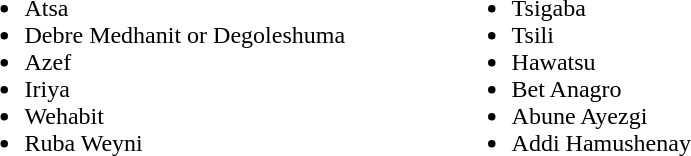<table>
<tr>
<td><br><ul><li>Atsa</li><li>Debre Medhanit or Degoleshuma</li><li>Azef</li><li>Iriya</li><li>Wehabit</li><li>Ruba Weyni</li></ul></td>
<td WIDTH="63"></td>
<td><br><ul><li>Tsigaba</li><li>Tsili</li><li>Hawatsu</li><li>Bet Anagro</li><li>Abune Ayezgi</li><li>Addi Hamushenay</li></ul></td>
</tr>
</table>
